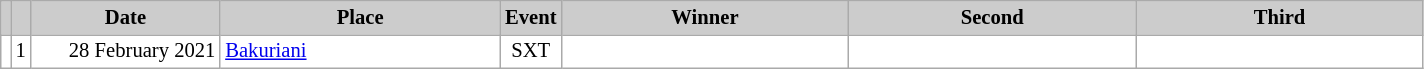<table class="wikitable plainrowheaders" style="background:#fff; font-size:86%; line-height:16px; border:grey solid 1px; border-collapse:collapse;">
<tr>
<th scope="col" style="background:#ccc; width=20 px;"></th>
<th scope="col" style="background:#ccc; width=30 px;"></th>
<th scope="col" style="background:#ccc; width:120px;">Date</th>
<th scope="col" style="background:#ccc; width:180px;">Place</th>
<th scope="col" style="background:#ccc; width:15px;">Event</th>
<th scope="col" style="background:#ccc; width:185px;">Winner</th>
<th scope="col" style="background:#ccc; width:185px;">Second</th>
<th scope="col" style="background:#ccc; width:185px;">Third</th>
</tr>
<tr>
<td align="center"></td>
<td align="center">1</td>
<td align="right">28 February 2021</td>
<td> <a href='#'>Bakuriani</a></td>
<td align="center">SXT</td>
<td> </td>
<td></td>
<td></td>
</tr>
</table>
